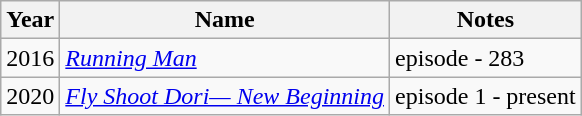<table class="wikitable">
<tr>
<th>Year</th>
<th>Name</th>
<th>Notes</th>
</tr>
<tr>
<td>2016</td>
<td><em><a href='#'>Running Man</a></em></td>
<td>episode - 283</td>
</tr>
<tr>
<td>2020</td>
<td><em><a href='#'>Fly Shoot Dori— New Beginning</a></em></td>
<td>episode 1 - present</td>
</tr>
</table>
